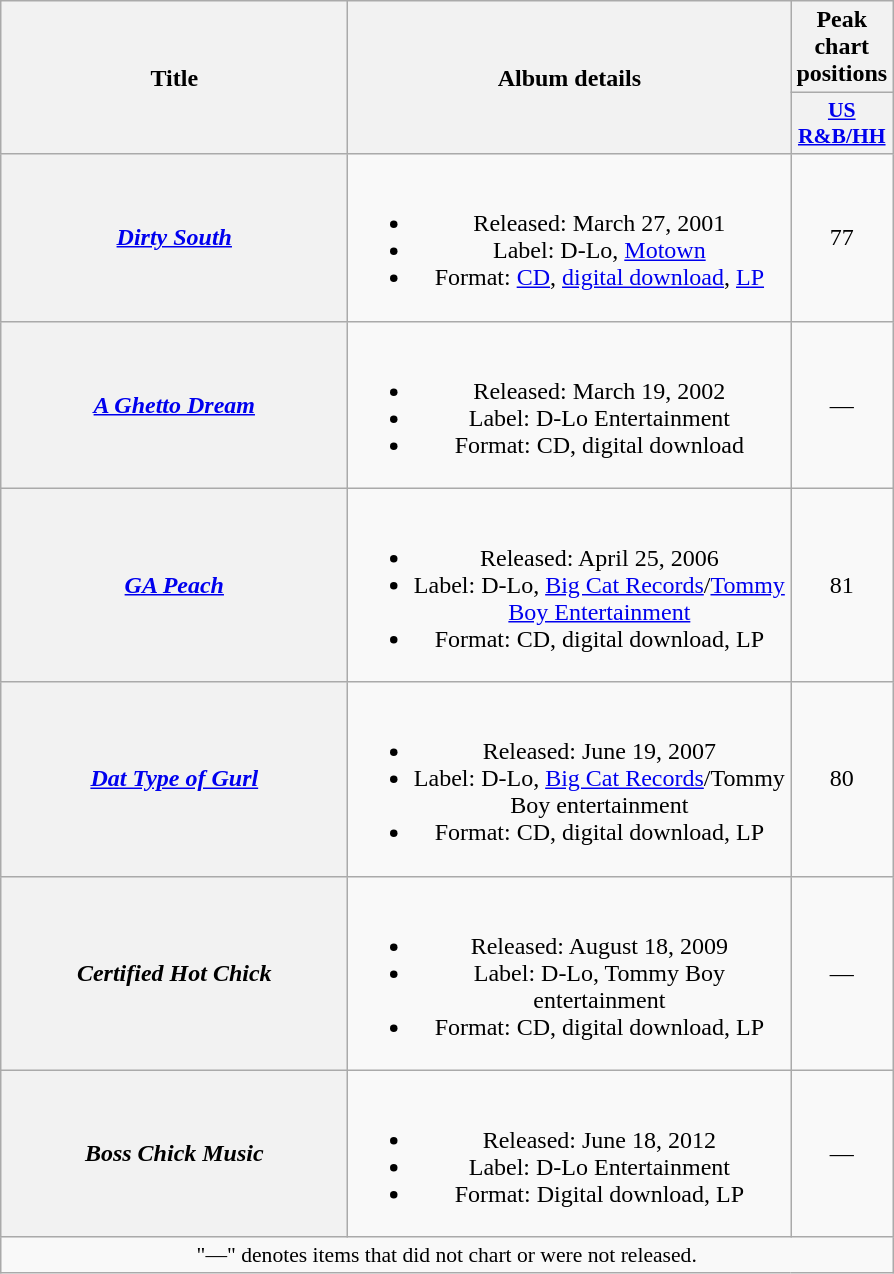<table class="wikitable plainrowheaders" style="text-align:center;">
<tr>
<th scope="col" rowspan="2" style="width:14em;">Title</th>
<th scope="col" rowspan="2" style="width:18em;">Album details</th>
<th scope="col" colspan="1">Peak chart positions</th>
</tr>
<tr>
<th scope="col" style="width:3em;font-size:90%;"><a href='#'>US<br>R&B/HH</a><br></th>
</tr>
<tr>
<th scope="row"><em><a href='#'>Dirty South</a></em></th>
<td><br><ul><li>Released: March 27, 2001</li><li>Label: D-Lo, <a href='#'>Motown</a></li><li>Format: <a href='#'>CD</a>, <a href='#'>digital download</a>, <a href='#'>LP</a></li></ul></td>
<td>77</td>
</tr>
<tr>
<th scope="row"><em><a href='#'>A Ghetto Dream</a></em></th>
<td><br><ul><li>Released: March 19, 2002</li><li>Label: D-Lo Entertainment</li><li>Format: CD, digital download</li></ul></td>
<td>—</td>
</tr>
<tr>
<th scope="row"><em><a href='#'>GA Peach</a></em></th>
<td><br><ul><li>Released: April 25, 2006</li><li>Label: D-Lo, <a href='#'>Big Cat Records</a>/<a href='#'>Tommy Boy Entertainment</a></li><li>Format: CD, digital download, LP</li></ul></td>
<td>81</td>
</tr>
<tr>
<th scope="row"><em><a href='#'>Dat Type of Gurl</a></em></th>
<td><br><ul><li>Released: June 19, 2007</li><li>Label: D-Lo, <a href='#'>Big Cat Records</a>/Tommy Boy entertainment</li><li>Format: CD, digital download, LP</li></ul></td>
<td>80</td>
</tr>
<tr>
<th scope="row"><em>Certified Hot Chick</em></th>
<td><br><ul><li>Released: August 18, 2009</li><li>Label: D-Lo, Tommy Boy entertainment</li><li>Format: CD, digital download, LP</li></ul></td>
<td>—</td>
</tr>
<tr>
<th scope="row"><em>Boss Chick Music</em></th>
<td><br><ul><li>Released: June 18, 2012</li><li>Label: D-Lo Entertainment</li><li>Format: Digital download, LP</li></ul></td>
<td>—</td>
</tr>
<tr>
<td colspan="7" style="font-size:90%">"—" denotes items that did not chart or were not released.</td>
</tr>
</table>
